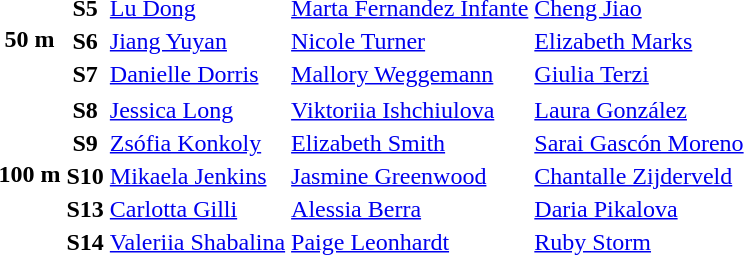<table>
<tr>
<th rowspan="4">50 m</th>
</tr>
<tr>
<th>S5</th>
<td> <a href='#'>Lu Dong</a></td>
<td> <a href='#'>Marta Fernandez Infante</a></td>
<td> <a href='#'>Cheng Jiao</a></td>
</tr>
<tr>
<th>S6</th>
<td> <a href='#'>Jiang Yuyan</a></td>
<td> <a href='#'>Nicole Turner</a></td>
<td> <a href='#'>Elizabeth Marks</a></td>
</tr>
<tr>
<th>S7</th>
<td> <a href='#'>Danielle Dorris</a></td>
<td> <a href='#'>Mallory Weggemann</a></td>
<td> <a href='#'>Giulia Terzi</a></td>
</tr>
<tr>
<th rowspan="6">100 m</th>
</tr>
<tr>
<th>S8</th>
<td> <a href='#'>Jessica Long</a></td>
<td> <a href='#'>Viktoriia Ishchiulova</a></td>
<td> <a href='#'>Laura González</a></td>
</tr>
<tr>
<th>S9</th>
<td> <a href='#'>Zsófia Konkoly</a></td>
<td> <a href='#'>Elizabeth Smith</a></td>
<td> <a href='#'>Sarai Gascón Moreno</a></td>
</tr>
<tr>
<th>S10</th>
<td> <a href='#'>Mikaela Jenkins</a></td>
<td> <a href='#'>Jasmine Greenwood</a></td>
<td> <a href='#'>Chantalle Zijderveld</a></td>
</tr>
<tr>
<th>S13</th>
<td> <a href='#'>Carlotta Gilli</a></td>
<td> <a href='#'>Alessia Berra</a></td>
<td> <a href='#'>Daria Pikalova</a></td>
</tr>
<tr>
<th>S14</th>
<td> <a href='#'>Valeriia Shabalina</a></td>
<td> <a href='#'>Paige Leonhardt</a></td>
<td> <a href='#'>Ruby Storm</a></td>
</tr>
</table>
